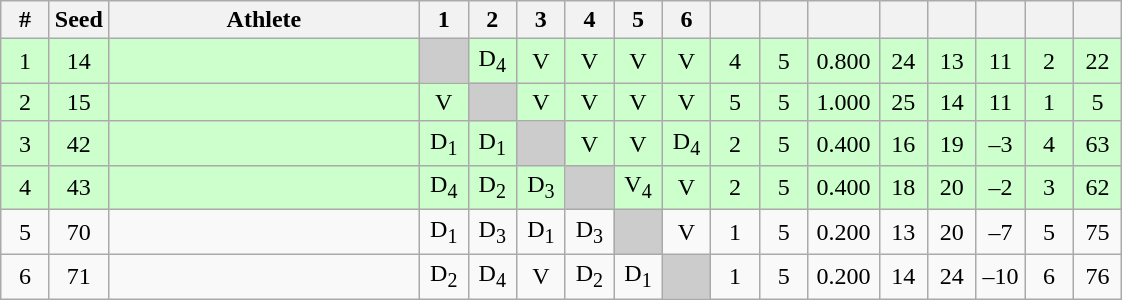<table class="wikitable" style="text-align:center">
<tr>
<th width="25">#</th>
<th width="25">Seed</th>
<th width="200">Athlete</th>
<th width="25">1</th>
<th width="25">2</th>
<th width="25">3</th>
<th width="25">4</th>
<th width="25">5</th>
<th width="25">6</th>
<th width="25"></th>
<th width="25"></th>
<th width="40"></th>
<th width="25"></th>
<th width="25"></th>
<th width="25"></th>
<th width="25"></th>
<th width="25"></th>
</tr>
<tr bgcolor="ccffcc">
<td>1</td>
<td>14</td>
<td align=left></td>
<td bgcolor="#cccccc"></td>
<td>D<sub>4</sub></td>
<td>V</td>
<td>V</td>
<td>V</td>
<td>V</td>
<td>4</td>
<td>5</td>
<td>0.800</td>
<td>24</td>
<td>13</td>
<td>11</td>
<td>2</td>
<td>22</td>
</tr>
<tr bgcolor="ccffcc">
<td>2</td>
<td>15</td>
<td align=left></td>
<td>V</td>
<td bgcolor="#cccccc"></td>
<td>V</td>
<td>V</td>
<td>V</td>
<td>V</td>
<td>5</td>
<td>5</td>
<td>1.000</td>
<td>25</td>
<td>14</td>
<td>11</td>
<td>1</td>
<td>5</td>
</tr>
<tr bgcolor="ccffcc">
<td>3</td>
<td>42</td>
<td align=left></td>
<td>D<sub>1</sub></td>
<td>D<sub>1</sub></td>
<td bgcolor="#cccccc"></td>
<td>V</td>
<td>V</td>
<td>D<sub>4</sub></td>
<td>2</td>
<td>5</td>
<td>0.400</td>
<td>16</td>
<td>19</td>
<td>–3</td>
<td>4</td>
<td>63</td>
</tr>
<tr bgcolor="ccffcc">
<td>4</td>
<td>43</td>
<td align=left></td>
<td>D<sub>4</sub></td>
<td>D<sub>2</sub></td>
<td>D<sub>3</sub></td>
<td bgcolor="#cccccc"></td>
<td>V<sub>4</sub></td>
<td>V</td>
<td>2</td>
<td>5</td>
<td>0.400</td>
<td>18</td>
<td>20</td>
<td>–2</td>
<td>3</td>
<td>62</td>
</tr>
<tr>
<td>5</td>
<td>70</td>
<td align=left></td>
<td>D<sub>1</sub></td>
<td>D<sub>3</sub></td>
<td>D<sub>1</sub></td>
<td>D<sub>3</sub></td>
<td bgcolor="#cccccc"></td>
<td>V</td>
<td>1</td>
<td>5</td>
<td>0.200</td>
<td>13</td>
<td>20</td>
<td>–7</td>
<td>5</td>
<td>75</td>
</tr>
<tr>
<td>6</td>
<td>71</td>
<td align=left></td>
<td>D<sub>2</sub></td>
<td>D<sub>4</sub></td>
<td>V</td>
<td>D<sub>2</sub></td>
<td>D<sub>1</sub></td>
<td bgcolor="#cccccc"></td>
<td>1</td>
<td>5</td>
<td>0.200</td>
<td>14</td>
<td>24</td>
<td>–10</td>
<td>6</td>
<td>76</td>
</tr>
</table>
